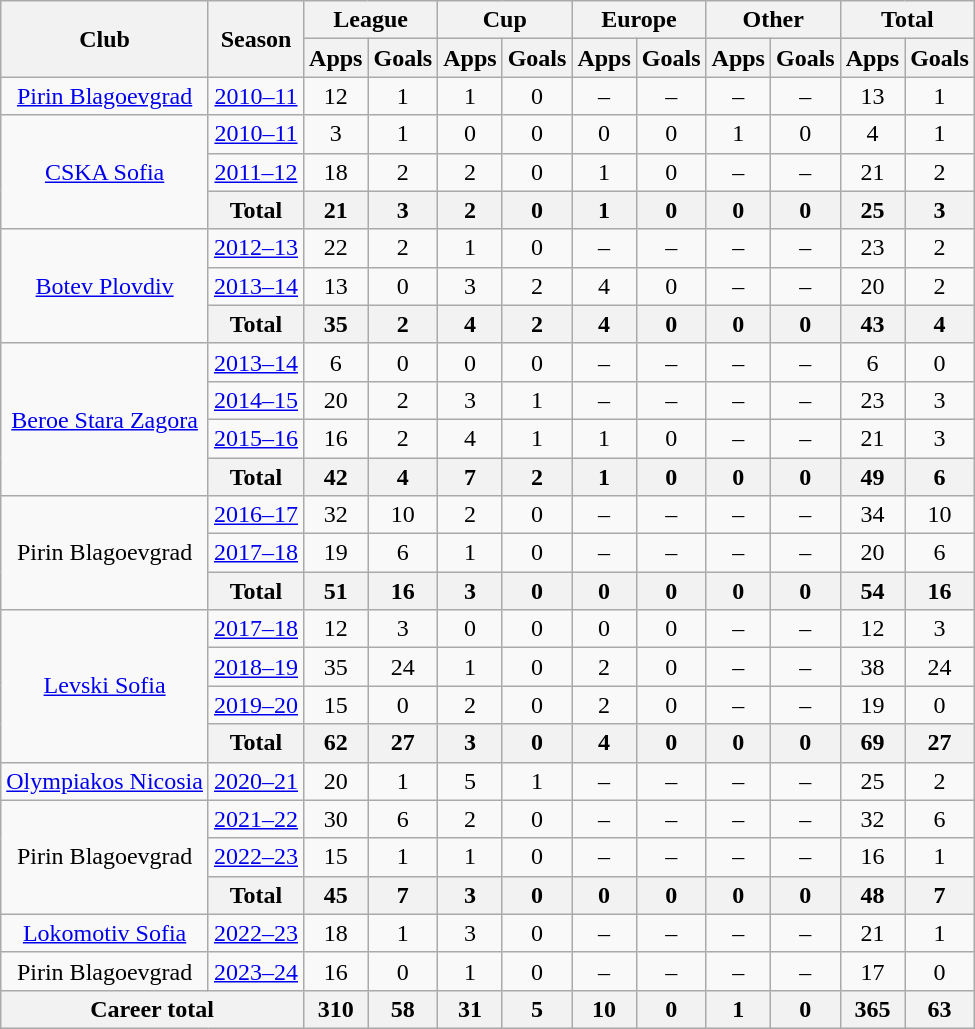<table class="wikitable" style="text-align:center">
<tr>
<th rowspan="2">Club</th>
<th rowspan="2">Season</th>
<th colspan="2">League</th>
<th colspan="2">Cup</th>
<th colspan="2">Europe</th>
<th colspan="2">Other</th>
<th colspan="2">Total</th>
</tr>
<tr>
<th>Apps</th>
<th>Goals</th>
<th>Apps</th>
<th>Goals</th>
<th>Apps</th>
<th>Goals</th>
<th>Apps</th>
<th>Goals</th>
<th>Apps</th>
<th>Goals</th>
</tr>
<tr>
<td><a href='#'>Pirin Blagoevgrad</a></td>
<td><a href='#'>2010–11</a></td>
<td>12</td>
<td>1</td>
<td>1</td>
<td>0</td>
<td>–</td>
<td>–</td>
<td>–</td>
<td>–</td>
<td>13</td>
<td>1</td>
</tr>
<tr>
<td rowspan="3"><a href='#'>CSKA Sofia</a></td>
<td><a href='#'>2010–11</a></td>
<td>3</td>
<td>1</td>
<td>0</td>
<td>0</td>
<td>0</td>
<td>0</td>
<td>1</td>
<td>0</td>
<td>4</td>
<td>1</td>
</tr>
<tr>
<td><a href='#'>2011–12</a></td>
<td>18</td>
<td>2</td>
<td>2</td>
<td>0</td>
<td>1</td>
<td>0</td>
<td>–</td>
<td>–</td>
<td>21</td>
<td>2</td>
</tr>
<tr>
<th>Total</th>
<th>21</th>
<th>3</th>
<th>2</th>
<th>0</th>
<th>1</th>
<th>0</th>
<th>0</th>
<th>0</th>
<th>25</th>
<th>3</th>
</tr>
<tr>
<td rowspan="3"><a href='#'>Botev Plovdiv</a></td>
<td><a href='#'>2012–13</a></td>
<td>22</td>
<td>2</td>
<td>1</td>
<td>0</td>
<td>–</td>
<td>–</td>
<td>–</td>
<td>–</td>
<td>23</td>
<td>2</td>
</tr>
<tr>
<td><a href='#'>2013–14</a></td>
<td>13</td>
<td>0</td>
<td>3</td>
<td>2</td>
<td>4</td>
<td>0</td>
<td>–</td>
<td>–</td>
<td>20</td>
<td>2</td>
</tr>
<tr>
<th>Total</th>
<th>35</th>
<th>2</th>
<th>4</th>
<th>2</th>
<th>4</th>
<th>0</th>
<th>0</th>
<th>0</th>
<th>43</th>
<th>4</th>
</tr>
<tr>
<td rowspan="4"><a href='#'>Beroe Stara Zagora</a></td>
<td><a href='#'>2013–14</a></td>
<td>6</td>
<td>0</td>
<td>0</td>
<td>0</td>
<td>–</td>
<td>–</td>
<td>–</td>
<td>–</td>
<td>6</td>
<td>0</td>
</tr>
<tr>
<td><a href='#'>2014–15</a></td>
<td>20</td>
<td>2</td>
<td>3</td>
<td>1</td>
<td>–</td>
<td>–</td>
<td>–</td>
<td>–</td>
<td>23</td>
<td>3</td>
</tr>
<tr>
<td><a href='#'>2015–16</a></td>
<td>16</td>
<td>2</td>
<td>4</td>
<td>1</td>
<td>1</td>
<td>0</td>
<td>–</td>
<td>–</td>
<td>21</td>
<td>3</td>
</tr>
<tr>
<th>Total</th>
<th>42</th>
<th>4</th>
<th>7</th>
<th>2</th>
<th>1</th>
<th>0</th>
<th>0</th>
<th>0</th>
<th>49</th>
<th>6</th>
</tr>
<tr>
<td rowspan="3">Pirin Blagoevgrad</td>
<td><a href='#'>2016–17</a></td>
<td>32</td>
<td>10</td>
<td>2</td>
<td>0</td>
<td>–</td>
<td>–</td>
<td>–</td>
<td>–</td>
<td>34</td>
<td>10</td>
</tr>
<tr>
<td><a href='#'>2017–18</a></td>
<td>19</td>
<td>6</td>
<td>1</td>
<td>0</td>
<td>–</td>
<td>–</td>
<td>–</td>
<td>–</td>
<td>20</td>
<td>6</td>
</tr>
<tr>
<th>Total</th>
<th>51</th>
<th>16</th>
<th>3</th>
<th>0</th>
<th>0</th>
<th>0</th>
<th>0</th>
<th>0</th>
<th>54</th>
<th>16</th>
</tr>
<tr>
<td rowspan="4"><a href='#'>Levski Sofia</a></td>
<td><a href='#'>2017–18</a></td>
<td>12</td>
<td>3</td>
<td>0</td>
<td>0</td>
<td>0</td>
<td>0</td>
<td>–</td>
<td>–</td>
<td>12</td>
<td>3</td>
</tr>
<tr>
<td><a href='#'>2018–19</a></td>
<td>35</td>
<td>24</td>
<td>1</td>
<td>0</td>
<td>2</td>
<td>0</td>
<td>–</td>
<td>–</td>
<td>38</td>
<td>24</td>
</tr>
<tr>
<td><a href='#'>2019–20</a></td>
<td>15</td>
<td>0</td>
<td>2</td>
<td>0</td>
<td>2</td>
<td>0</td>
<td>–</td>
<td>–</td>
<td>19</td>
<td>0</td>
</tr>
<tr>
<th>Total</th>
<th>62</th>
<th>27</th>
<th>3</th>
<th>0</th>
<th>4</th>
<th>0</th>
<th>0</th>
<th>0</th>
<th>69</th>
<th>27</th>
</tr>
<tr>
<td><a href='#'>Olympiakos Nicosia</a></td>
<td><a href='#'>2020–21</a></td>
<td>20</td>
<td>1</td>
<td>5</td>
<td>1</td>
<td>–</td>
<td>–</td>
<td>–</td>
<td>–</td>
<td>25</td>
<td>2</td>
</tr>
<tr>
<td rowspan=3>Pirin Blagoevgrad</td>
<td><a href='#'>2021–22</a></td>
<td>30</td>
<td>6</td>
<td>2</td>
<td>0</td>
<td>–</td>
<td>–</td>
<td>–</td>
<td>–</td>
<td>32</td>
<td>6</td>
</tr>
<tr>
<td><a href='#'>2022–23</a></td>
<td>15</td>
<td>1</td>
<td>1</td>
<td>0</td>
<td>–</td>
<td>–</td>
<td>–</td>
<td>–</td>
<td>16</td>
<td>1</td>
</tr>
<tr>
<th>Total</th>
<th>45</th>
<th>7</th>
<th>3</th>
<th>0</th>
<th>0</th>
<th>0</th>
<th>0</th>
<th>0</th>
<th>48</th>
<th>7</th>
</tr>
<tr>
<td><a href='#'>Lokomotiv Sofia</a></td>
<td><a href='#'>2022–23</a></td>
<td>18</td>
<td>1</td>
<td>3</td>
<td>0</td>
<td>–</td>
<td>–</td>
<td>–</td>
<td>–</td>
<td>21</td>
<td>1</td>
</tr>
<tr>
<td>Pirin Blagoevgrad</td>
<td><a href='#'>2023–24</a></td>
<td>16</td>
<td>0</td>
<td>1</td>
<td>0</td>
<td>–</td>
<td>–</td>
<td>–</td>
<td>–</td>
<td>17</td>
<td>0</td>
</tr>
<tr>
<th colspan="2">Career total</th>
<th>310</th>
<th>58</th>
<th>31</th>
<th>5</th>
<th>10</th>
<th>0</th>
<th>1</th>
<th>0</th>
<th>365</th>
<th>63</th>
</tr>
</table>
